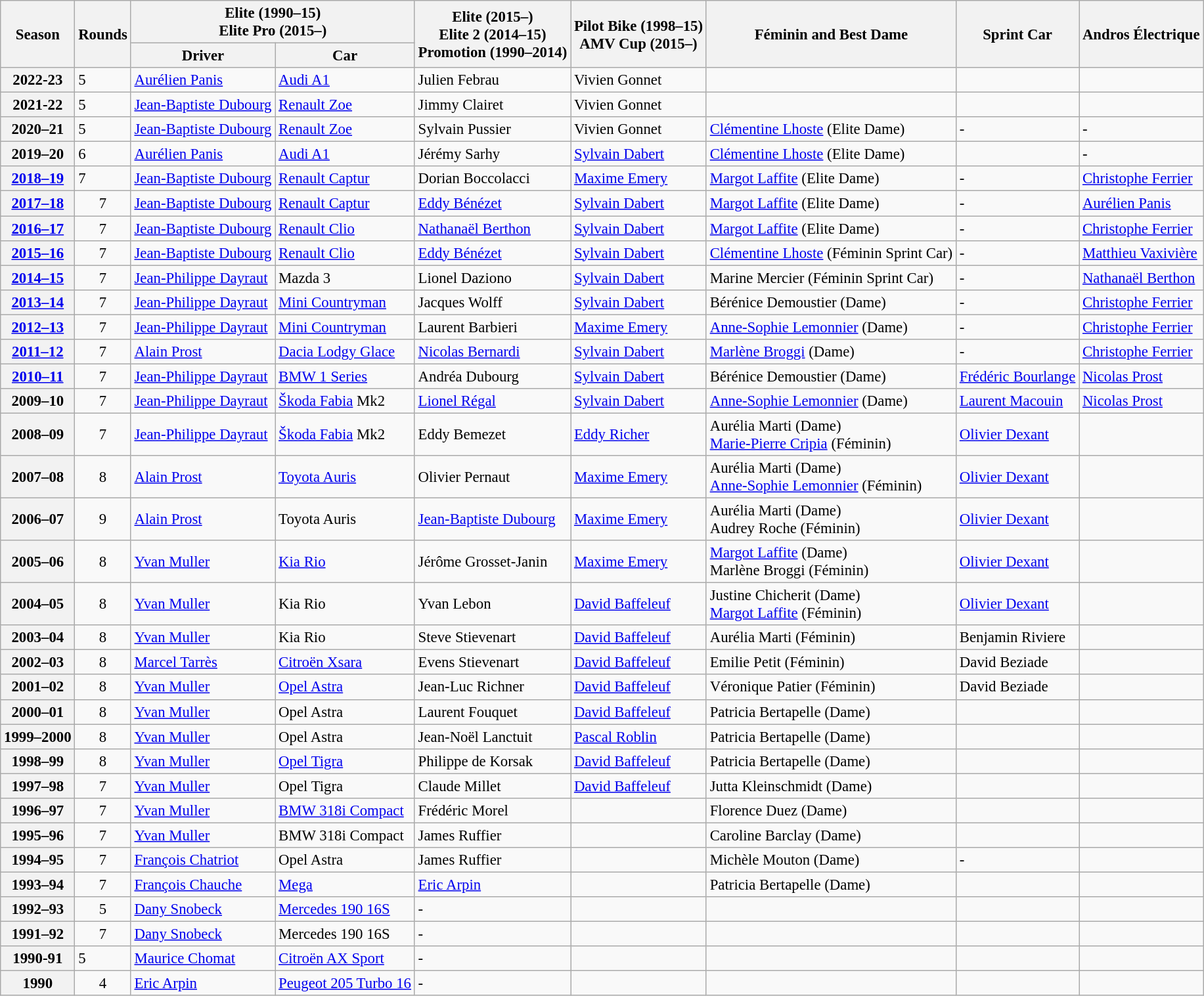<table class="wikitable" style="font-size: 95%;">
<tr>
<th rowspan=2>Season</th>
<th rowspan=2>Rounds</th>
<th colspan=2>Elite (1990–15)<br>Elite Pro (2015–)</th>
<th rowspan=2>Elite (2015–)<br>Elite 2 (2014–15)<br>Promotion (1990–2014)</th>
<th rowspan=2>Pilot Bike (1998–15)<br>AMV Cup (2015–)</th>
<th rowspan=2>Féminin and Best Dame</th>
<th rowspan=2>Sprint Car</th>
<th rowspan=2>Andros Électrique</th>
</tr>
<tr>
<th>Driver</th>
<th>Car</th>
</tr>
<tr>
<th>2022-23</th>
<td>5</td>
<td> <a href='#'>Aurélien Panis</a></td>
<td><a href='#'>Audi A1</a></td>
<td> Julien Febrau</td>
<td> Vivien Gonnet</td>
<td></td>
<td></td>
<td></td>
</tr>
<tr>
<th>2021-22</th>
<td>5</td>
<td> <a href='#'>Jean-Baptiste Dubourg</a></td>
<td><a href='#'>Renault Zoe</a></td>
<td> Jimmy Clairet</td>
<td> Vivien Gonnet</td>
<td></td>
<td></td>
<td></td>
</tr>
<tr>
<th>2020–21</th>
<td>5</td>
<td> <a href='#'>Jean-Baptiste Dubourg</a></td>
<td><a href='#'>Renault Zoe</a></td>
<td> Sylvain Pussier</td>
<td> Vivien Gonnet</td>
<td> <a href='#'>Clémentine Lhoste</a> (Elite Dame)</td>
<td>-</td>
<td>-</td>
</tr>
<tr>
<th>2019–20</th>
<td>6</td>
<td> <a href='#'>Aurélien Panis</a></td>
<td><a href='#'>Audi A1</a></td>
<td> Jérémy Sarhy</td>
<td> <a href='#'>Sylvain Dabert</a></td>
<td> <a href='#'>Clémentine Lhoste</a> (Elite Dame)</td>
<td></td>
<td>-</td>
</tr>
<tr>
<th><a href='#'>2018–19</a></th>
<td>7</td>
<td> <a href='#'>Jean-Baptiste Dubourg</a></td>
<td><a href='#'>Renault Captur</a></td>
<td> Dorian Boccolacci</td>
<td> <a href='#'>Maxime Emery</a></td>
<td> <a href='#'>Margot Laffite</a> (Elite Dame)</td>
<td>-</td>
<td> <a href='#'>Christophe Ferrier</a></td>
</tr>
<tr>
<th><a href='#'>2017–18</a></th>
<td align="center">7</td>
<td> <a href='#'>Jean-Baptiste Dubourg</a></td>
<td><a href='#'>Renault Captur</a></td>
<td> <a href='#'>Eddy Bénézet</a></td>
<td> <a href='#'>Sylvain Dabert</a></td>
<td> <a href='#'>Margot Laffite</a> (Elite Dame)</td>
<td>-</td>
<td> <a href='#'>Aurélien Panis</a></td>
</tr>
<tr>
<th><a href='#'>2016–17</a></th>
<td align="center">7</td>
<td> <a href='#'>Jean-Baptiste Dubourg</a></td>
<td><a href='#'>Renault Clio</a></td>
<td> <a href='#'>Nathanaël Berthon</a></td>
<td> <a href='#'>Sylvain Dabert</a></td>
<td> <a href='#'>Margot Laffite</a> (Elite Dame)</td>
<td>-</td>
<td> <a href='#'>Christophe Ferrier</a></td>
</tr>
<tr>
<th><a href='#'>2015–16</a></th>
<td align="center">7</td>
<td> <a href='#'>Jean-Baptiste Dubourg</a></td>
<td><a href='#'>Renault Clio</a></td>
<td> <a href='#'>Eddy Bénézet</a></td>
<td> <a href='#'>Sylvain Dabert</a></td>
<td> <a href='#'>Clémentine Lhoste</a> (Féminin Sprint Car)</td>
<td>-</td>
<td> <a href='#'>Matthieu Vaxivière</a></td>
</tr>
<tr>
<th><a href='#'>2014–15</a></th>
<td align="center">7</td>
<td> <a href='#'>Jean-Philippe Dayraut</a></td>
<td>Mazda 3</td>
<td>Lionel Daziono</td>
<td> <a href='#'>Sylvain Dabert</a></td>
<td> Marine Mercier (Féminin Sprint Car)</td>
<td>-</td>
<td> <a href='#'>Nathanaël Berthon</a></td>
</tr>
<tr>
<th><a href='#'>2013–14</a></th>
<td align="center">7</td>
<td> <a href='#'>Jean-Philippe Dayraut</a></td>
<td><a href='#'>Mini Countryman</a></td>
<td>Jacques Wolff</td>
<td> <a href='#'>Sylvain Dabert</a></td>
<td>Bérénice Demoustier (Dame)</td>
<td>-</td>
<td> <a href='#'>Christophe Ferrier</a></td>
</tr>
<tr>
<th><a href='#'>2012–13</a></th>
<td align="center">7</td>
<td> <a href='#'>Jean-Philippe Dayraut</a></td>
<td><a href='#'>Mini Countryman</a></td>
<td>Laurent Barbieri</td>
<td> <a href='#'>Maxime Emery</a></td>
<td> <a href='#'>Anne-Sophie Lemonnier</a> (Dame)</td>
<td>-</td>
<td> <a href='#'>Christophe Ferrier</a></td>
</tr>
<tr>
<th><a href='#'>2011–12</a></th>
<td align="center">7</td>
<td> <a href='#'>Alain Prost</a></td>
<td><a href='#'>Dacia Lodgy Glace</a></td>
<td> <a href='#'>Nicolas Bernardi</a></td>
<td> <a href='#'>Sylvain Dabert</a></td>
<td> <a href='#'>Marlène Broggi</a> (Dame)</td>
<td>-</td>
<td> <a href='#'>Christophe Ferrier</a></td>
</tr>
<tr>
<th><a href='#'>2010–11</a></th>
<td align="center">7</td>
<td> <a href='#'>Jean-Philippe Dayraut</a></td>
<td><a href='#'>BMW 1 Series</a></td>
<td>Andréa Dubourg</td>
<td> <a href='#'>Sylvain Dabert</a></td>
<td>Bérénice Demoustier (Dame)</td>
<td> <a href='#'>Frédéric Bourlange</a></td>
<td> <a href='#'>Nicolas Prost</a></td>
</tr>
<tr>
<th>2009–10</th>
<td align="center">7</td>
<td> <a href='#'>Jean-Philippe Dayraut</a></td>
<td><a href='#'>Škoda Fabia</a> Mk2</td>
<td> <a href='#'>Lionel Régal</a></td>
<td> <a href='#'>Sylvain Dabert</a></td>
<td> <a href='#'>Anne-Sophie Lemonnier</a> (Dame)</td>
<td> <a href='#'>Laurent Macouin</a></td>
<td> <a href='#'>Nicolas Prost</a></td>
</tr>
<tr>
<th>2008–09</th>
<td align="center">7</td>
<td> <a href='#'>Jean-Philippe Dayraut</a></td>
<td><a href='#'>Škoda Fabia</a> Mk2</td>
<td>Eddy Bemezet</td>
<td> <a href='#'>Eddy Richer</a></td>
<td> Aurélia Marti (Dame)<br> <a href='#'>Marie-Pierre Cripia</a> (Féminin)</td>
<td> <a href='#'>Olivier Dexant</a></td>
<td></td>
</tr>
<tr>
<th>2007–08</th>
<td align="center">8</td>
<td> <a href='#'>Alain Prost</a></td>
<td><a href='#'>Toyota Auris</a></td>
<td> Olivier Pernaut</td>
<td> <a href='#'>Maxime Emery</a></td>
<td> Aurélia Marti (Dame)<br> <a href='#'>Anne-Sophie Lemonnier</a> (Féminin)</td>
<td> <a href='#'>Olivier Dexant</a></td>
<td></td>
</tr>
<tr>
<th>2006–07</th>
<td align="center">9</td>
<td> <a href='#'>Alain Prost</a></td>
<td>Toyota Auris</td>
<td> <a href='#'>Jean-Baptiste Dubourg</a></td>
<td> <a href='#'>Maxime Emery</a></td>
<td> Aurélia Marti (Dame)<br> Audrey Roche (Féminin)</td>
<td> <a href='#'>Olivier Dexant</a></td>
<td></td>
</tr>
<tr>
<th>2005–06</th>
<td align="center">8</td>
<td> <a href='#'>Yvan Muller</a></td>
<td><a href='#'>Kia Rio</a></td>
<td>Jérôme Grosset-Janin</td>
<td> <a href='#'>Maxime Emery</a></td>
<td> <a href='#'>Margot Laffite</a> (Dame)<br> Marlène Broggi (Féminin)</td>
<td> <a href='#'>Olivier Dexant</a></td>
<td></td>
</tr>
<tr>
<th>2004–05</th>
<td align="center">8</td>
<td> <a href='#'>Yvan Muller</a></td>
<td>Kia Rio</td>
<td>Yvan Lebon</td>
<td> <a href='#'>David Baffeleuf</a></td>
<td> Justine Chicherit (Dame)<br> <a href='#'>Margot Laffite</a> (Féminin)</td>
<td> <a href='#'>Olivier Dexant</a></td>
<td></td>
</tr>
<tr>
<th>2003–04</th>
<td align="center">8</td>
<td> <a href='#'>Yvan Muller</a></td>
<td>Kia Rio</td>
<td>Steve Stievenart</td>
<td> <a href='#'>David Baffeleuf</a></td>
<td> Aurélia Marti (Féminin)</td>
<td>Benjamin Riviere</td>
<td></td>
</tr>
<tr>
<th>2002–03</th>
<td align="center">8</td>
<td> <a href='#'>Marcel Tarrès</a></td>
<td><a href='#'>Citroën Xsara</a></td>
<td>Evens Stievenart</td>
<td> <a href='#'>David Baffeleuf</a></td>
<td>Emilie Petit (Féminin)</td>
<td>David Beziade</td>
<td></td>
</tr>
<tr>
<th>2001–02</th>
<td align="center">8</td>
<td> <a href='#'>Yvan Muller</a></td>
<td><a href='#'>Opel Astra</a></td>
<td>Jean-Luc Richner</td>
<td> <a href='#'>David Baffeleuf</a></td>
<td>Véronique Patier (Féminin)</td>
<td>David Beziade</td>
<td></td>
</tr>
<tr>
<th>2000–01</th>
<td align="center">8</td>
<td> <a href='#'>Yvan Muller</a></td>
<td>Opel Astra</td>
<td>Laurent Fouquet</td>
<td> <a href='#'>David Baffeleuf</a></td>
<td>Patricia Bertapelle (Dame)</td>
<td></td>
<td></td>
</tr>
<tr>
<th>1999–2000</th>
<td align="center">8</td>
<td> <a href='#'>Yvan Muller</a></td>
<td>Opel Astra</td>
<td>Jean-Noël Lanctuit</td>
<td> <a href='#'>Pascal Roblin</a></td>
<td>Patricia Bertapelle (Dame)</td>
<td></td>
<td></td>
</tr>
<tr>
<th>1998–99</th>
<td align="center">8</td>
<td> <a href='#'>Yvan Muller</a></td>
<td><a href='#'>Opel Tigra</a></td>
<td>Philippe de Korsak</td>
<td> <a href='#'>David Baffeleuf</a></td>
<td>Patricia Bertapelle (Dame)</td>
<td></td>
<td></td>
</tr>
<tr>
<th>1997–98</th>
<td align="center">7</td>
<td> <a href='#'>Yvan Muller</a></td>
<td>Opel Tigra</td>
<td>Claude Millet</td>
<td> <a href='#'>David Baffeleuf</a></td>
<td>Jutta Kleinschmidt (Dame)</td>
<td></td>
<td></td>
</tr>
<tr>
<th>1996–97</th>
<td align="center">7</td>
<td> <a href='#'>Yvan Muller</a></td>
<td><a href='#'>BMW 318i Compact</a></td>
<td>Frédéric Morel</td>
<td></td>
<td>Florence Duez (Dame)</td>
<td></td>
<td></td>
</tr>
<tr>
<th>1995–96</th>
<td align="center">7</td>
<td> <a href='#'>Yvan Muller</a></td>
<td>BMW 318i Compact</td>
<td>James Ruffier</td>
<td></td>
<td>Caroline Barclay (Dame)</td>
<td></td>
<td></td>
</tr>
<tr>
<th>1994–95</th>
<td align="center">7</td>
<td> <a href='#'>François Chatriot</a></td>
<td>Opel Astra</td>
<td>James Ruffier</td>
<td></td>
<td>Michèle Mouton (Dame)</td>
<td>-</td>
<td></td>
</tr>
<tr>
<th>1993–94</th>
<td align="center">7</td>
<td> <a href='#'>François Chauche</a></td>
<td><a href='#'>Mega</a></td>
<td> <a href='#'>Eric Arpin</a></td>
<td></td>
<td>Patricia Bertapelle (Dame)</td>
<td></td>
<td></td>
</tr>
<tr>
<th>1992–93</th>
<td align="center">5</td>
<td> <a href='#'>Dany Snobeck</a></td>
<td><a href='#'>Mercedes 190 16S</a></td>
<td>-</td>
<td></td>
<td></td>
<td></td>
<td></td>
</tr>
<tr>
<th>1991–92</th>
<td align="center">7</td>
<td> <a href='#'>Dany Snobeck</a></td>
<td>Mercedes 190 16S</td>
<td>-</td>
<td></td>
<td></td>
<td></td>
<td></td>
</tr>
<tr>
<th>1990-91</th>
<td>5</td>
<td> <a href='#'>Maurice Chomat</a></td>
<td><a href='#'>Citroën AX Sport</a></td>
<td>-</td>
<td></td>
<td></td>
<td></td>
<td></td>
</tr>
<tr>
<th>1990</th>
<td align="center">4</td>
<td> <a href='#'>Eric Arpin</a></td>
<td><a href='#'>Peugeot 205 Turbo 16</a></td>
<td>-</td>
<td></td>
<td></td>
<td></td>
<td></td>
</tr>
</table>
